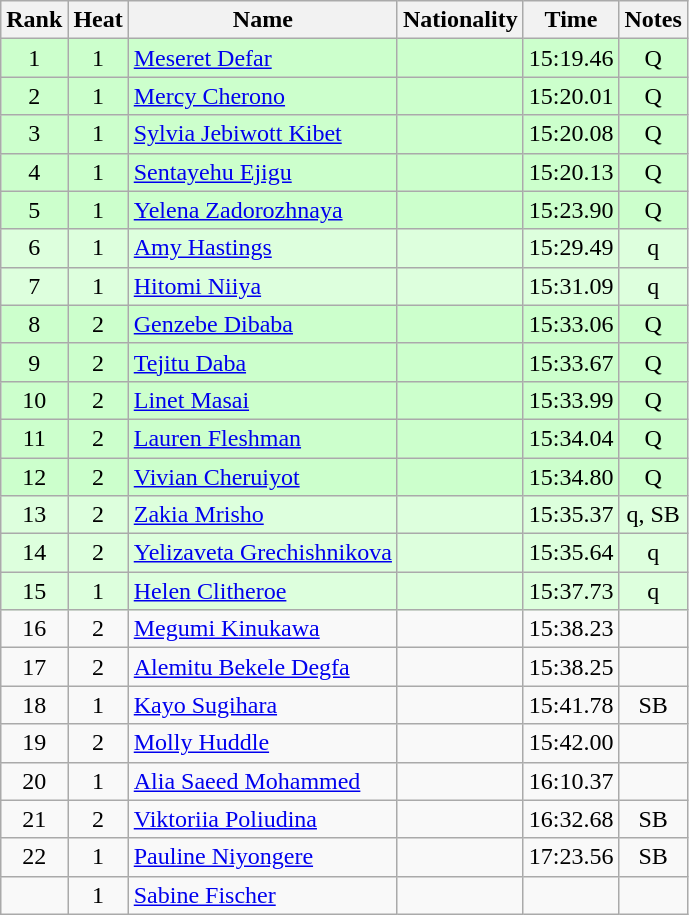<table class="wikitable sortable" style="text-align:center">
<tr>
<th>Rank</th>
<th>Heat</th>
<th>Name</th>
<th>Nationality</th>
<th>Time</th>
<th>Notes</th>
</tr>
<tr bgcolor=ccffcc>
<td>1</td>
<td>1</td>
<td align=left><a href='#'>Meseret Defar</a></td>
<td align=left></td>
<td>15:19.46</td>
<td>Q</td>
</tr>
<tr bgcolor=ccffcc>
<td>2</td>
<td>1</td>
<td align=left><a href='#'>Mercy Cherono</a></td>
<td align=left></td>
<td>15:20.01</td>
<td>Q</td>
</tr>
<tr bgcolor=ccffcc>
<td>3</td>
<td>1</td>
<td align=left><a href='#'>Sylvia Jebiwott Kibet</a></td>
<td align=left></td>
<td>15:20.08</td>
<td>Q</td>
</tr>
<tr bgcolor=ccffcc>
<td>4</td>
<td>1</td>
<td align=left><a href='#'>Sentayehu Ejigu</a></td>
<td align=left></td>
<td>15:20.13</td>
<td>Q</td>
</tr>
<tr bgcolor=ccffcc>
<td>5</td>
<td>1</td>
<td align=left><a href='#'>Yelena Zadorozhnaya</a></td>
<td align=left></td>
<td>15:23.90</td>
<td>Q</td>
</tr>
<tr bgcolor=ddffdd>
<td>6</td>
<td>1</td>
<td align=left><a href='#'>Amy Hastings</a></td>
<td align=left></td>
<td>15:29.49</td>
<td>q</td>
</tr>
<tr bgcolor=ddffdd>
<td>7</td>
<td>1</td>
<td align=left><a href='#'>Hitomi Niiya</a></td>
<td align=left></td>
<td>15:31.09</td>
<td>q</td>
</tr>
<tr bgcolor=ccffcc>
<td>8</td>
<td>2</td>
<td align=left><a href='#'>Genzebe Dibaba</a></td>
<td align=left></td>
<td>15:33.06</td>
<td>Q</td>
</tr>
<tr bgcolor=ccffcc>
<td>9</td>
<td>2</td>
<td align=left><a href='#'>Tejitu Daba</a></td>
<td align=left></td>
<td>15:33.67</td>
<td>Q</td>
</tr>
<tr bgcolor=ccffcc>
<td>10</td>
<td>2</td>
<td align=left><a href='#'>Linet Masai</a></td>
<td align=left></td>
<td>15:33.99</td>
<td>Q</td>
</tr>
<tr bgcolor=ccffcc>
<td>11</td>
<td>2</td>
<td align=left><a href='#'>Lauren Fleshman</a></td>
<td align=left></td>
<td>15:34.04</td>
<td>Q</td>
</tr>
<tr bgcolor=ccffcc>
<td>12</td>
<td>2</td>
<td align=left><a href='#'>Vivian Cheruiyot</a></td>
<td align=left></td>
<td>15:34.80</td>
<td>Q</td>
</tr>
<tr bgcolor=ddffdd>
<td>13</td>
<td>2</td>
<td align=left><a href='#'>Zakia Mrisho</a></td>
<td align=left></td>
<td>15:35.37</td>
<td>q, SB</td>
</tr>
<tr bgcolor=ddffdd>
<td>14</td>
<td>2</td>
<td align=left><a href='#'>Yelizaveta Grechishnikova</a></td>
<td align=left></td>
<td>15:35.64</td>
<td>q</td>
</tr>
<tr bgcolor=ddffdd>
<td>15</td>
<td>1</td>
<td align=left><a href='#'>Helen Clitheroe</a></td>
<td align=left></td>
<td>15:37.73</td>
<td>q</td>
</tr>
<tr>
<td>16</td>
<td>2</td>
<td align=left><a href='#'>Megumi Kinukawa</a></td>
<td align=left></td>
<td>15:38.23</td>
<td></td>
</tr>
<tr>
<td>17</td>
<td>2</td>
<td align=left><a href='#'>Alemitu Bekele Degfa</a></td>
<td align=left></td>
<td>15:38.25</td>
<td></td>
</tr>
<tr>
<td>18</td>
<td>1</td>
<td align=left><a href='#'>Kayo Sugihara</a></td>
<td align=left></td>
<td>15:41.78</td>
<td>SB</td>
</tr>
<tr>
<td>19</td>
<td>2</td>
<td align=left><a href='#'>Molly Huddle</a></td>
<td align=left></td>
<td>15:42.00</td>
<td></td>
</tr>
<tr>
<td>20</td>
<td>1</td>
<td align=left><a href='#'>Alia Saeed Mohammed</a></td>
<td align=left></td>
<td>16:10.37</td>
<td></td>
</tr>
<tr>
<td>21</td>
<td>2</td>
<td align=left><a href='#'>Viktoriia Poliudina</a></td>
<td align=left></td>
<td>16:32.68</td>
<td>SB</td>
</tr>
<tr>
<td>22</td>
<td>1</td>
<td align=left><a href='#'>Pauline Niyongere</a></td>
<td align=left></td>
<td>17:23.56</td>
<td>SB</td>
</tr>
<tr>
<td></td>
<td>1</td>
<td align=left><a href='#'>Sabine Fischer</a></td>
<td align=left></td>
<td></td>
<td></td>
</tr>
</table>
